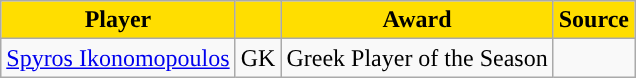<table class="wikitable">
<tr>
<th style="background:#FFDE00">Player</th>
<th style="background:#FFDE00"></th>
<th style="background:#FFDE00">Award</th>
<th style="background:#FFDE00">Source</th>
</tr>
<tr>
<td> <a href='#'>Spyros Ikonomopoulos</a></td>
<td align="center">GK</td>
<td align="center">Greek Player of the Season</td>
<td align="center"></td>
</tr>
</table>
